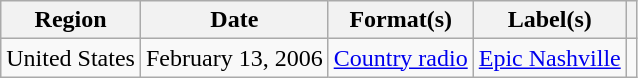<table class="wikitable">
<tr>
<th>Region</th>
<th>Date</th>
<th>Format(s)</th>
<th>Label(s)</th>
<th></th>
</tr>
<tr>
<td>United States</td>
<td>February 13, 2006</td>
<td><a href='#'>Country radio</a></td>
<td><a href='#'>Epic Nashville</a></td>
<td></td>
</tr>
</table>
